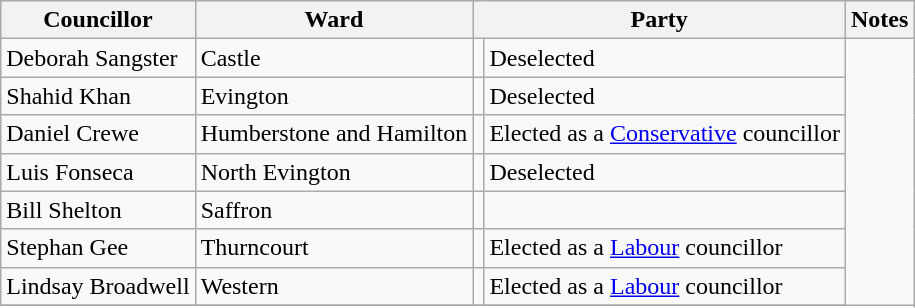<table class="wikitable sortable">
<tr>
<th scope="col">Councillor</th>
<th scope="col">Ward</th>
<th colspan="2" scope="col">Party</th>
<th scope="col">Notes</th>
</tr>
<tr>
<td>Deborah Sangster</td>
<td>Castle</td>
<td></td>
<td>Deselected</td>
</tr>
<tr>
<td>Shahid Khan</td>
<td>Evington</td>
<td></td>
<td>Deselected</td>
</tr>
<tr>
<td>Daniel Crewe</td>
<td>Humberstone and Hamilton</td>
<td></td>
<td>Elected as a <a href='#'>Conservative</a> councillor</td>
</tr>
<tr>
<td>Luis Fonseca</td>
<td>North Evington</td>
<td></td>
<td>Deselected</td>
</tr>
<tr>
<td>Bill Shelton</td>
<td>Saffron</td>
<td></td>
<td></td>
</tr>
<tr>
<td>Stephan Gee</td>
<td>Thurncourt</td>
<td></td>
<td>Elected as a <a href='#'>Labour</a> councillor</td>
</tr>
<tr>
<td>Lindsay Broadwell</td>
<td>Western</td>
<td></td>
<td>Elected as a <a href='#'>Labour</a> councillor</td>
</tr>
<tr>
</tr>
</table>
